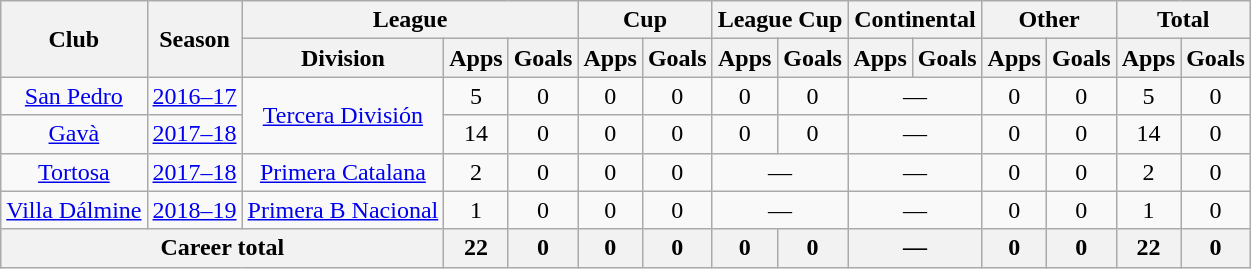<table class="wikitable" style="text-align:center">
<tr>
<th rowspan="2">Club</th>
<th rowspan="2">Season</th>
<th colspan="3">League</th>
<th colspan="2">Cup</th>
<th colspan="2">League Cup</th>
<th colspan="2">Continental</th>
<th colspan="2">Other</th>
<th colspan="2">Total</th>
</tr>
<tr>
<th>Division</th>
<th>Apps</th>
<th>Goals</th>
<th>Apps</th>
<th>Goals</th>
<th>Apps</th>
<th>Goals</th>
<th>Apps</th>
<th>Goals</th>
<th>Apps</th>
<th>Goals</th>
<th>Apps</th>
<th>Goals</th>
</tr>
<tr>
<td rowspan="1"><a href='#'>San Pedro</a></td>
<td><a href='#'>2016–17</a></td>
<td rowspan="2"><a href='#'>Tercera División</a></td>
<td>5</td>
<td>0</td>
<td>0</td>
<td>0</td>
<td>0</td>
<td>0</td>
<td colspan="2">—</td>
<td>0</td>
<td>0</td>
<td>5</td>
<td>0</td>
</tr>
<tr>
<td rowspan="1"><a href='#'>Gavà</a></td>
<td><a href='#'>2017–18</a></td>
<td>14</td>
<td>0</td>
<td>0</td>
<td>0</td>
<td>0</td>
<td>0</td>
<td colspan="2">—</td>
<td>0</td>
<td>0</td>
<td>14</td>
<td>0</td>
</tr>
<tr>
<td rowspan="1"><a href='#'>Tortosa</a></td>
<td><a href='#'>2017–18</a></td>
<td rowspan="1"><a href='#'>Primera Catalana</a></td>
<td>2</td>
<td>0</td>
<td>0</td>
<td>0</td>
<td colspan="2">—</td>
<td colspan="2">—</td>
<td>0</td>
<td>0</td>
<td>2</td>
<td>0</td>
</tr>
<tr>
<td rowspan="1"><a href='#'>Villa Dálmine</a></td>
<td><a href='#'>2018–19</a></td>
<td rowspan="1"><a href='#'>Primera B Nacional</a></td>
<td>1</td>
<td>0</td>
<td>0</td>
<td>0</td>
<td colspan="2">—</td>
<td colspan="2">—</td>
<td>0</td>
<td>0</td>
<td>1</td>
<td>0</td>
</tr>
<tr>
<th colspan="3">Career total</th>
<th>22</th>
<th>0</th>
<th>0</th>
<th>0</th>
<th>0</th>
<th>0</th>
<th colspan="2">—</th>
<th>0</th>
<th>0</th>
<th>22</th>
<th>0</th>
</tr>
</table>
